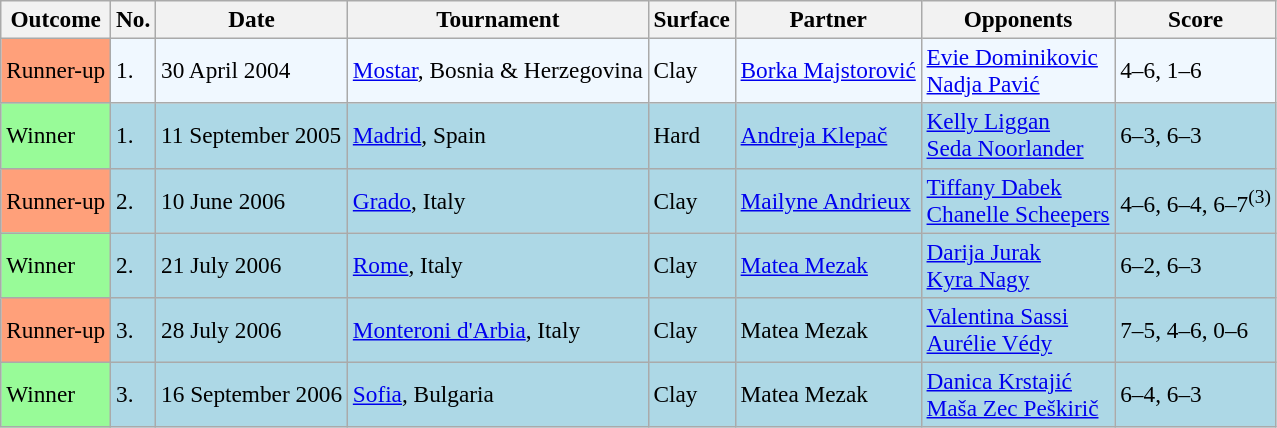<table class="sortable wikitable" style="font-size:97%;">
<tr>
<th>Outcome</th>
<th>No.</th>
<th>Date</th>
<th>Tournament</th>
<th>Surface</th>
<th>Partner</th>
<th>Opponents</th>
<th class="unsortable">Score</th>
</tr>
<tr style="background:#f0f8ff;">
<td bgcolor="FFA07A">Runner-up</td>
<td>1.</td>
<td>30 April 2004</td>
<td><a href='#'>Mostar</a>, Bosnia & Herzegovina</td>
<td>Clay</td>
<td> <a href='#'>Borka Majstorović</a></td>
<td> <a href='#'>Evie Dominikovic</a> <br>  <a href='#'>Nadja Pavić</a></td>
<td>4–6, 1–6</td>
</tr>
<tr style="background:lightblue;">
<td bgcolor="98FB98">Winner</td>
<td>1.</td>
<td>11 September 2005</td>
<td><a href='#'>Madrid</a>, Spain</td>
<td>Hard</td>
<td> <a href='#'>Andreja Klepač</a></td>
<td> <a href='#'>Kelly Liggan</a> <br>  <a href='#'>Seda Noorlander</a></td>
<td>6–3, 6–3</td>
</tr>
<tr style="background:lightblue;">
<td bgcolor="FFA07A">Runner-up</td>
<td>2.</td>
<td>10 June 2006</td>
<td><a href='#'>Grado</a>, Italy</td>
<td>Clay</td>
<td> <a href='#'>Mailyne Andrieux</a></td>
<td> <a href='#'>Tiffany Dabek</a> <br>  <a href='#'>Chanelle Scheepers</a></td>
<td>4–6, 6–4, 6–7<sup>(3)</sup></td>
</tr>
<tr style="background:lightblue;">
<td bgcolor="98FB98">Winner</td>
<td>2.</td>
<td>21 July 2006</td>
<td><a href='#'>Rome</a>, Italy</td>
<td>Clay</td>
<td> <a href='#'>Matea Mezak</a></td>
<td> <a href='#'>Darija Jurak</a> <br>  <a href='#'>Kyra Nagy</a></td>
<td>6–2, 6–3</td>
</tr>
<tr style="background:lightblue;">
<td style="background:#ffa07a;">Runner-up</td>
<td>3.</td>
<td>28 July 2006</td>
<td><a href='#'>Monteroni d'Arbia</a>, Italy</td>
<td>Clay</td>
<td> Matea Mezak</td>
<td> <a href='#'>Valentina Sassi</a> <br>  <a href='#'>Aurélie Védy</a></td>
<td>7–5, 4–6, 0–6</td>
</tr>
<tr style="background:lightblue;">
<td bgcolor="98FB98">Winner</td>
<td>3.</td>
<td>16 September 2006</td>
<td><a href='#'>Sofia</a>, Bulgaria</td>
<td>Clay</td>
<td> Matea Mezak</td>
<td> <a href='#'>Danica Krstajić</a> <br>  <a href='#'>Maša Zec Peškirič</a></td>
<td>6–4, 6–3</td>
</tr>
</table>
